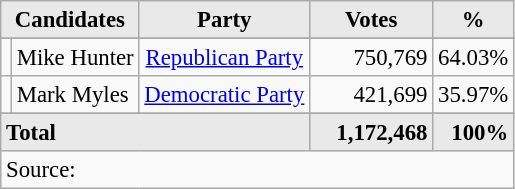<table class=wikitable style="font-size:95%; text-align:right;">
<tr>
<th style="background:#e9e9e9; text-align:center;" colspan="2">Candidates</th>
<th style="background:#e9e9e9; text-align:center;">Party</th>
<th style="background:#e9e9e9; text-align:center;">Votes</th>
<th style="background:#e9e9e9; text-align:center;">%</th>
</tr>
<tr>
</tr>
<tr>
<td></td>
<td align=left>Mike Hunter</td>
<td align=center><a href='#'>Republican Party</a></td>
<td>750,769</td>
<td>64.03%</td>
</tr>
<tr>
<td></td>
<td align=left>Mark Myles</td>
<td align=center><a href='#'>Democratic Party</a></td>
<td>421,699</td>
<td>35.97%</td>
</tr>
<tr>
</tr>
<tr style="background:#e9e9e9;">
<td colspan="3" style="text-align:left; "><strong>Total</strong></td>
<td style="text-align:right; width:75px; "><strong>1,172,468</strong></td>
<td style="text-align:right; width:30px; "><strong>100%</strong></td>
</tr>
<tr>
<td style="text-align:left;" colspan="6">Source: </td>
</tr>
</table>
